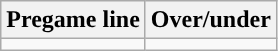<table class="wikitable">
<tr align="center">
<th>Pregame line</th>
<th>Over/under</th>
</tr>
<tr align="center">
<td></td>
<td></td>
</tr>
</table>
